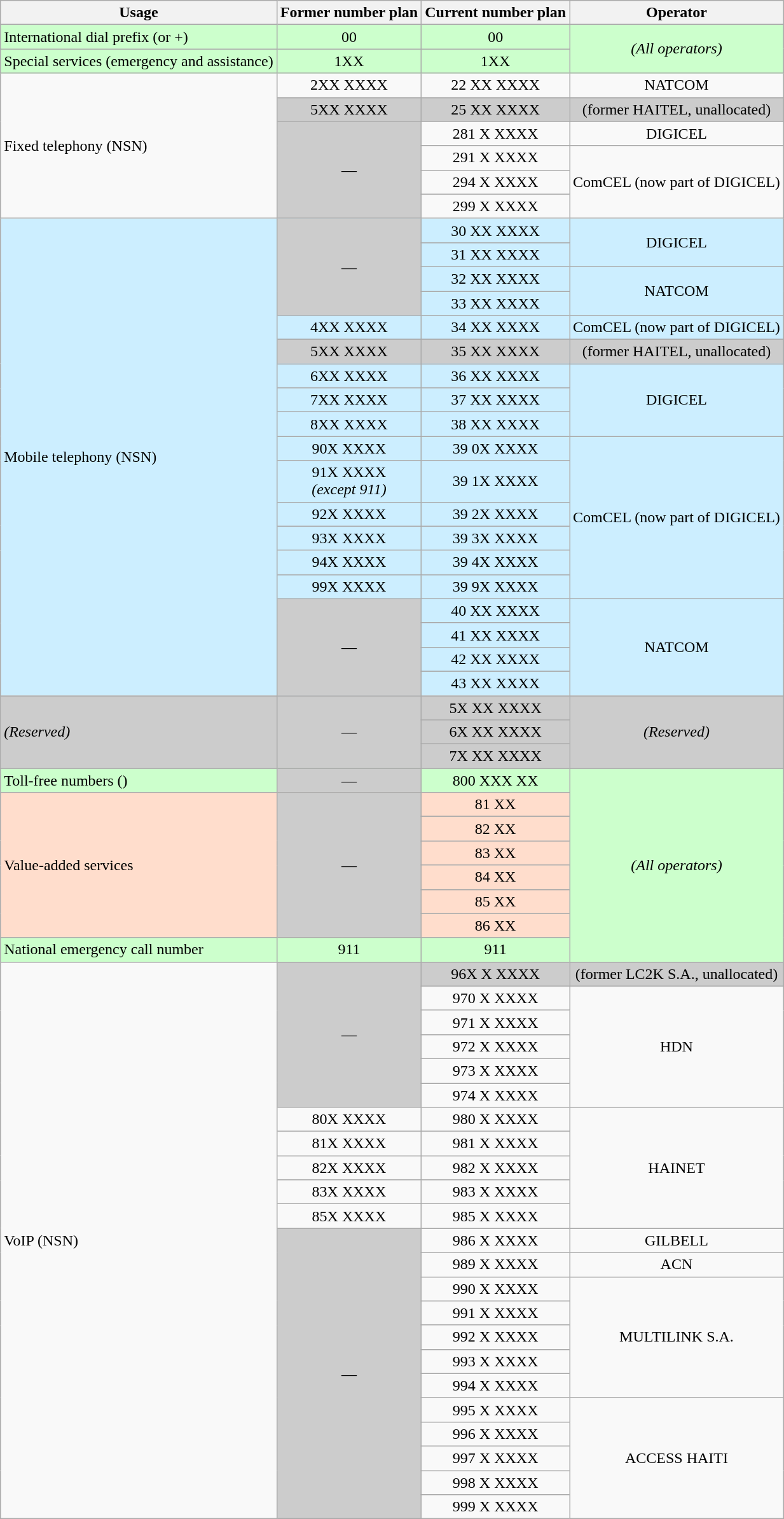<table class="wikitable" style="text-align:center">
<tr>
<th scope="col">Usage</th>
<th scope="col">Former number plan</th>
<th scope="col">Current number plan</th>
<th scope="col">Operator</th>
</tr>
<tr style="background:#CFC">
<td scope="row" style="text-align:left">International dial prefix (or +)</td>
<td>00</td>
<td>00</td>
<td rowspan="2"><em>(All operators)</em></td>
</tr>
<tr style="background:#CFC">
<td scope="row" style="text-align:left">Special services (emergency and assistance)</td>
<td>1XX</td>
<td>1XX</td>
</tr>
<tr>
<td scope="row" style="text-align:left" rowspan="6">Fixed telephony (NSN)</td>
<td>2XX XXXX</td>
<td>22 XX XXXX</td>
<td>NATCOM</td>
</tr>
<tr>
<td style="background:#CCC">5XX XXXX</td>
<td style="background:#CCC">25 XX XXXX</td>
<td style="background:#CCC">(former HAITEL, unallocated)</td>
</tr>
<tr>
<td rowspan="4" style="background:#CCC">—</td>
<td>281 X XXXX</td>
<td>DIGICEL</td>
</tr>
<tr>
<td>291 X XXXX</td>
<td rowspan="3">ComCEL (now part of DIGICEL)</td>
</tr>
<tr>
<td>294 X XXXX</td>
</tr>
<tr>
<td>299 X XXXX</td>
</tr>
<tr style="background:#CEF">
<td scope="row" style="text-align:left" rowspan="19">Mobile telephony (NSN)</td>
<td rowspan="4" style="background:#CCC">—</td>
<td>30 XX XXXX</td>
<td rowspan="2">DIGICEL</td>
</tr>
<tr style="background:#CEF">
<td>31 XX XXXX</td>
</tr>
<tr style="background:#CEF">
<td>32 XX XXXX</td>
<td rowspan="2">NATCOM</td>
</tr>
<tr style="background:#CEF">
<td>33 XX XXXX</td>
</tr>
<tr style="background:#CEF">
<td>4XX XXXX</td>
<td>34 XX XXXX</td>
<td>ComCEL (now part of DIGICEL)</td>
</tr>
<tr style="background:#CEF">
<td style="background:#CCC">5XX XXXX</td>
<td style="background:#CCC">35 XX XXXX</td>
<td style="background:#CCC">(former HAITEL, unallocated)</td>
</tr>
<tr style="background:#CEF">
<td>6XX XXXX</td>
<td>36 XX XXXX</td>
<td rowspan="3">DIGICEL</td>
</tr>
<tr style="background:#CEF">
<td>7XX XXXX</td>
<td>37 XX XXXX</td>
</tr>
<tr style="background:#CEF">
<td>8XX XXXX</td>
<td>38 XX XXXX</td>
</tr>
<tr style="background:#CEF">
<td>90X XXXX</td>
<td>39 0X XXXX</td>
<td rowspan="6">ComCEL (now part of DIGICEL)</td>
</tr>
<tr style="background:#CEF">
<td>91X XXXX<br> <em>(except 911)</em></td>
<td>39 1X XXXX</td>
</tr>
<tr style="background:#CEF">
<td>92X XXXX</td>
<td>39 2X XXXX</td>
</tr>
<tr style="background:#CEF">
<td>93X XXXX</td>
<td>39 3X XXXX</td>
</tr>
<tr style="background:#CEF">
<td>94X XXXX</td>
<td>39 4X XXXX</td>
</tr>
<tr style="background:#CEF">
<td>99X XXXX</td>
<td>39 9X XXXX</td>
</tr>
<tr style="background:#CEF">
<td rowspan="4" style="background:#CCC">—</td>
<td>40 XX XXXX</td>
<td rowspan="4">NATCOM</td>
</tr>
<tr style="background:#CEF">
<td>41 XX XXXX</td>
</tr>
<tr style="background:#CEF">
<td>42 XX XXXX</td>
</tr>
<tr style="background:#CEF">
<td>43 XX XXXX</td>
</tr>
<tr style="background:#CCC">
<td scope="row" style="text-align:left" rowspan="3"><em>(Reserved)</em></td>
<td rowspan="3" style="background:#CCC">—</td>
<td>5X XX XXXX</td>
<td rowspan="3"><em>(Reserved)</em></td>
</tr>
<tr style="background:#CCC">
<td>6X XX XXXX</td>
</tr>
<tr style="background:#CCC">
<td>7X XX XXXX</td>
</tr>
<tr style="background:#CFC">
<td scope="row" style="text-align:left">Toll-free numbers ()</td>
<td style="background:#CCC">—</td>
<td>800 XXX XX</td>
<td rowspan="8"><em>(All operators)</em></td>
</tr>
<tr style="background:#FDC">
<td scope="row" style="text-align:left" rowspan="6">Value-added services</td>
<td rowspan="6" style="background:#CCC">—</td>
<td>81 XX</td>
</tr>
<tr style="background:#FDC">
<td>82 XX</td>
</tr>
<tr style="background:#FDC">
<td>83 XX</td>
</tr>
<tr style="background:#FDC">
<td>84 XX</td>
</tr>
<tr style="background:#FDC">
<td>85 XX</td>
</tr>
<tr style="background:#FDC">
<td>86 XX</td>
</tr>
<tr style="background:#CFC">
<td scope="row" style="text-align:left">National emergency call number</td>
<td>911</td>
<td>911</td>
</tr>
<tr>
<td scope="row" style="text-align:left" rowspan="23">VoIP (NSN)</td>
<td rowspan="6" style="background:#CCC">—</td>
<td style="background:#CCC">96X X XXXX</td>
<td style="background:#CCC">(former LC2K S.A., unallocated)</td>
</tr>
<tr>
<td>970 X XXXX</td>
<td rowspan="5">HDN</td>
</tr>
<tr>
<td>971 X XXXX</td>
</tr>
<tr>
<td>972 X XXXX</td>
</tr>
<tr>
<td>973 X XXXX</td>
</tr>
<tr>
<td>974 X XXXX</td>
</tr>
<tr>
<td>80X XXXX</td>
<td>980 X XXXX</td>
<td rowspan="5">HAINET</td>
</tr>
<tr>
<td>81X XXXX</td>
<td>981 X XXXX</td>
</tr>
<tr>
<td>82X XXXX</td>
<td>982 X XXXX</td>
</tr>
<tr>
<td>83X XXXX</td>
<td>983 X XXXX</td>
</tr>
<tr>
<td>85X XXXX</td>
<td>985 X XXXX</td>
</tr>
<tr>
<td style="background:#CCC" rowspan="12">—</td>
<td>986 X XXXX</td>
<td>GILBELL</td>
</tr>
<tr>
<td>989 X XXXX</td>
<td>ACN</td>
</tr>
<tr>
<td>990 X XXXX</td>
<td rowspan="5">MULTILINK S.A.</td>
</tr>
<tr>
<td>991 X XXXX</td>
</tr>
<tr>
<td>992 X XXXX</td>
</tr>
<tr>
<td>993 X XXXX</td>
</tr>
<tr>
<td>994 X XXXX</td>
</tr>
<tr>
<td>995 X XXXX</td>
<td rowspan="5">ACCESS HAITI</td>
</tr>
<tr>
<td>996 X XXXX</td>
</tr>
<tr>
<td>997 X XXXX</td>
</tr>
<tr>
<td>998 X XXXX</td>
</tr>
<tr>
<td>999 X XXXX</td>
</tr>
</table>
